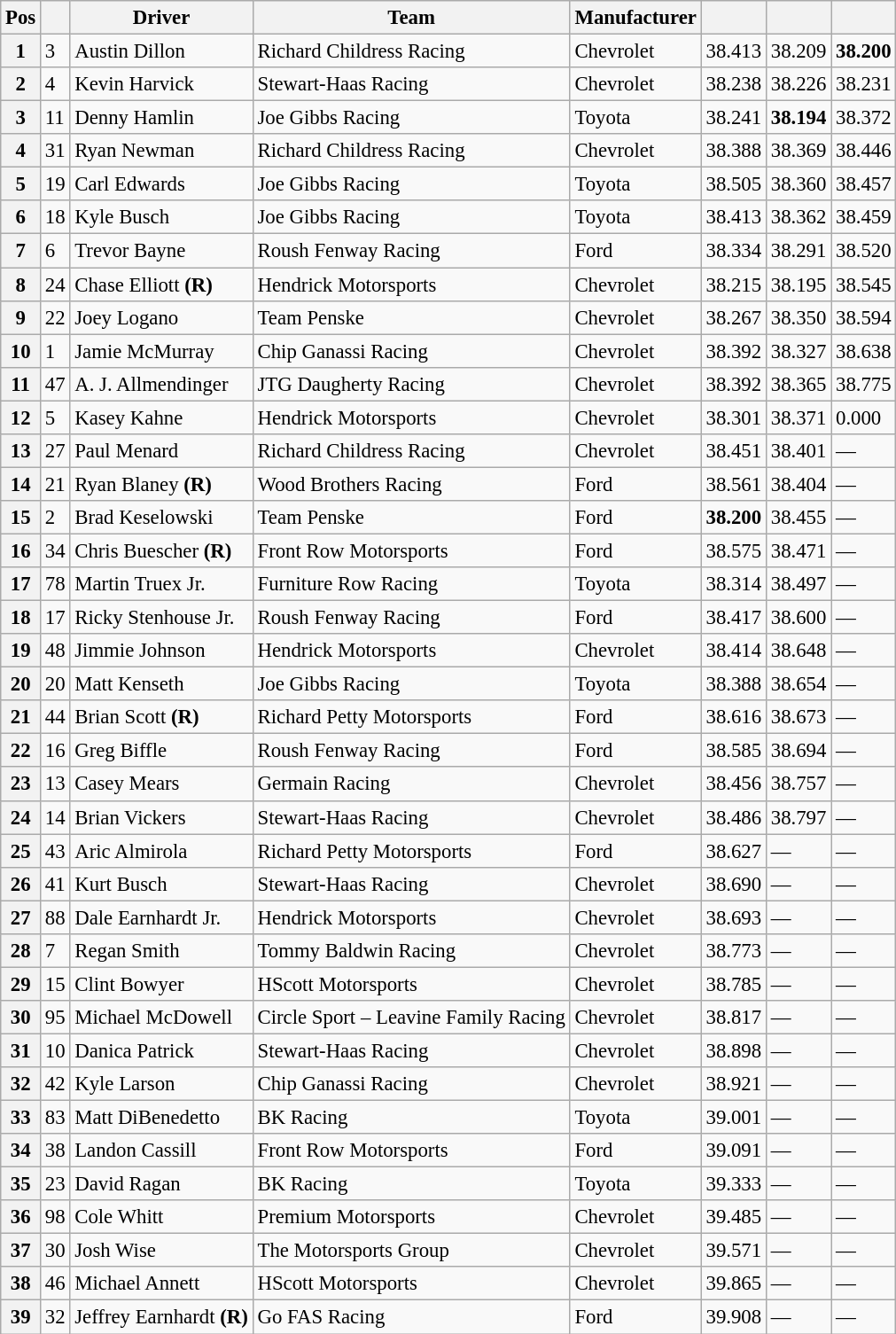<table class="wikitable" style="font-size:95%">
<tr>
<th>Pos</th>
<th></th>
<th>Driver</th>
<th>Team</th>
<th>Manufacturer</th>
<th></th>
<th></th>
<th></th>
</tr>
<tr>
<th>1</th>
<td>3</td>
<td>Austin Dillon</td>
<td>Richard Childress Racing</td>
<td>Chevrolet</td>
<td>38.413</td>
<td>38.209</td>
<td><strong>38.200</strong></td>
</tr>
<tr>
<th>2</th>
<td>4</td>
<td>Kevin Harvick</td>
<td>Stewart-Haas Racing</td>
<td>Chevrolet</td>
<td>38.238</td>
<td>38.226</td>
<td>38.231</td>
</tr>
<tr>
<th>3</th>
<td>11</td>
<td>Denny Hamlin</td>
<td>Joe Gibbs Racing</td>
<td>Toyota</td>
<td>38.241</td>
<td><strong>38.194</strong></td>
<td>38.372</td>
</tr>
<tr>
<th>4</th>
<td>31</td>
<td>Ryan Newman</td>
<td>Richard Childress Racing</td>
<td>Chevrolet</td>
<td>38.388</td>
<td>38.369</td>
<td>38.446</td>
</tr>
<tr>
<th>5</th>
<td>19</td>
<td>Carl Edwards</td>
<td>Joe Gibbs Racing</td>
<td>Toyota</td>
<td>38.505</td>
<td>38.360</td>
<td>38.457</td>
</tr>
<tr>
<th>6</th>
<td>18</td>
<td>Kyle Busch</td>
<td>Joe Gibbs Racing</td>
<td>Toyota</td>
<td>38.413</td>
<td>38.362</td>
<td>38.459</td>
</tr>
<tr>
<th>7</th>
<td>6</td>
<td>Trevor Bayne</td>
<td>Roush Fenway Racing</td>
<td>Ford</td>
<td>38.334</td>
<td>38.291</td>
<td>38.520</td>
</tr>
<tr>
<th>8</th>
<td>24</td>
<td>Chase Elliott <strong>(R)</strong></td>
<td>Hendrick Motorsports</td>
<td>Chevrolet</td>
<td>38.215</td>
<td>38.195</td>
<td>38.545</td>
</tr>
<tr>
<th>9</th>
<td>22</td>
<td>Joey Logano</td>
<td>Team Penske</td>
<td>Chevrolet</td>
<td>38.267</td>
<td>38.350</td>
<td>38.594</td>
</tr>
<tr>
<th>10</th>
<td>1</td>
<td>Jamie McMurray</td>
<td>Chip Ganassi Racing</td>
<td>Chevrolet</td>
<td>38.392</td>
<td>38.327</td>
<td>38.638</td>
</tr>
<tr>
<th>11</th>
<td>47</td>
<td>A. J. Allmendinger</td>
<td>JTG Daugherty Racing</td>
<td>Chevrolet</td>
<td>38.392</td>
<td>38.365</td>
<td>38.775</td>
</tr>
<tr>
<th>12</th>
<td>5</td>
<td>Kasey Kahne</td>
<td>Hendrick Motorsports</td>
<td>Chevrolet</td>
<td>38.301</td>
<td>38.371</td>
<td>0.000</td>
</tr>
<tr>
<th>13</th>
<td>27</td>
<td>Paul Menard</td>
<td>Richard Childress Racing</td>
<td>Chevrolet</td>
<td>38.451</td>
<td>38.401</td>
<td>—</td>
</tr>
<tr>
<th>14</th>
<td>21</td>
<td>Ryan Blaney <strong>(R)</strong></td>
<td>Wood Brothers Racing</td>
<td>Ford</td>
<td>38.561</td>
<td>38.404</td>
<td>—</td>
</tr>
<tr>
<th>15</th>
<td>2</td>
<td>Brad Keselowski</td>
<td>Team Penske</td>
<td>Ford</td>
<td><strong>38.200</strong></td>
<td>38.455</td>
<td>—</td>
</tr>
<tr>
<th>16</th>
<td>34</td>
<td>Chris Buescher <strong>(R)</strong></td>
<td>Front Row Motorsports</td>
<td>Ford</td>
<td>38.575</td>
<td>38.471</td>
<td>—</td>
</tr>
<tr>
<th>17</th>
<td>78</td>
<td>Martin Truex Jr.</td>
<td>Furniture Row Racing</td>
<td>Toyota</td>
<td>38.314</td>
<td>38.497</td>
<td>—</td>
</tr>
<tr>
<th>18</th>
<td>17</td>
<td>Ricky Stenhouse Jr.</td>
<td>Roush Fenway Racing</td>
<td>Ford</td>
<td>38.417</td>
<td>38.600</td>
<td>—</td>
</tr>
<tr>
<th>19</th>
<td>48</td>
<td>Jimmie Johnson</td>
<td>Hendrick Motorsports</td>
<td>Chevrolet</td>
<td>38.414</td>
<td>38.648</td>
<td>—</td>
</tr>
<tr>
<th>20</th>
<td>20</td>
<td>Matt Kenseth</td>
<td>Joe Gibbs Racing</td>
<td>Toyota</td>
<td>38.388</td>
<td>38.654</td>
<td>—</td>
</tr>
<tr>
<th>21</th>
<td>44</td>
<td>Brian Scott <strong>(R)</strong></td>
<td>Richard Petty Motorsports</td>
<td>Ford</td>
<td>38.616</td>
<td>38.673</td>
<td>—</td>
</tr>
<tr>
<th>22</th>
<td>16</td>
<td>Greg Biffle</td>
<td>Roush Fenway Racing</td>
<td>Ford</td>
<td>38.585</td>
<td>38.694</td>
<td>—</td>
</tr>
<tr>
<th>23</th>
<td>13</td>
<td>Casey Mears</td>
<td>Germain Racing</td>
<td>Chevrolet</td>
<td>38.456</td>
<td>38.757</td>
<td>—</td>
</tr>
<tr>
<th>24</th>
<td>14</td>
<td>Brian Vickers</td>
<td>Stewart-Haas Racing</td>
<td>Chevrolet</td>
<td>38.486</td>
<td>38.797</td>
<td>—</td>
</tr>
<tr>
<th>25</th>
<td>43</td>
<td>Aric Almirola</td>
<td>Richard Petty Motorsports</td>
<td>Ford</td>
<td>38.627</td>
<td>—</td>
<td>—</td>
</tr>
<tr>
<th>26</th>
<td>41</td>
<td>Kurt Busch</td>
<td>Stewart-Haas Racing</td>
<td>Chevrolet</td>
<td>38.690</td>
<td>—</td>
<td>—</td>
</tr>
<tr>
<th>27</th>
<td>88</td>
<td>Dale Earnhardt Jr.</td>
<td>Hendrick Motorsports</td>
<td>Chevrolet</td>
<td>38.693</td>
<td>—</td>
<td>—</td>
</tr>
<tr>
<th>28</th>
<td>7</td>
<td>Regan Smith</td>
<td>Tommy Baldwin Racing</td>
<td>Chevrolet</td>
<td>38.773</td>
<td>—</td>
<td>—</td>
</tr>
<tr>
<th>29</th>
<td>15</td>
<td>Clint Bowyer</td>
<td>HScott Motorsports</td>
<td>Chevrolet</td>
<td>38.785</td>
<td>—</td>
<td>—</td>
</tr>
<tr>
<th>30</th>
<td>95</td>
<td>Michael McDowell</td>
<td>Circle Sport – Leavine Family Racing</td>
<td>Chevrolet</td>
<td>38.817</td>
<td>—</td>
<td>—</td>
</tr>
<tr>
<th>31</th>
<td>10</td>
<td>Danica Patrick</td>
<td>Stewart-Haas Racing</td>
<td>Chevrolet</td>
<td>38.898</td>
<td>—</td>
<td>—</td>
</tr>
<tr>
<th>32</th>
<td>42</td>
<td>Kyle Larson</td>
<td>Chip Ganassi Racing</td>
<td>Chevrolet</td>
<td>38.921</td>
<td>—</td>
<td>—</td>
</tr>
<tr>
<th>33</th>
<td>83</td>
<td>Matt DiBenedetto</td>
<td>BK Racing</td>
<td>Toyota</td>
<td>39.001</td>
<td>—</td>
<td>—</td>
</tr>
<tr>
<th>34</th>
<td>38</td>
<td>Landon Cassill</td>
<td>Front Row Motorsports</td>
<td>Ford</td>
<td>39.091</td>
<td>—</td>
<td>—</td>
</tr>
<tr>
<th>35</th>
<td>23</td>
<td>David Ragan</td>
<td>BK Racing</td>
<td>Toyota</td>
<td>39.333</td>
<td>—</td>
<td>—</td>
</tr>
<tr>
<th>36</th>
<td>98</td>
<td>Cole Whitt</td>
<td>Premium Motorsports</td>
<td>Chevrolet</td>
<td>39.485</td>
<td>—</td>
<td>—</td>
</tr>
<tr>
<th>37</th>
<td>30</td>
<td>Josh Wise</td>
<td>The Motorsports Group</td>
<td>Chevrolet</td>
<td>39.571</td>
<td>—</td>
<td>—</td>
</tr>
<tr>
<th>38</th>
<td>46</td>
<td>Michael Annett</td>
<td>HScott Motorsports</td>
<td>Chevrolet</td>
<td>39.865</td>
<td>—</td>
<td>—</td>
</tr>
<tr>
<th>39</th>
<td>32</td>
<td>Jeffrey Earnhardt <strong>(R)</strong></td>
<td>Go FAS Racing</td>
<td>Ford</td>
<td>39.908</td>
<td>—</td>
<td>—</td>
</tr>
</table>
